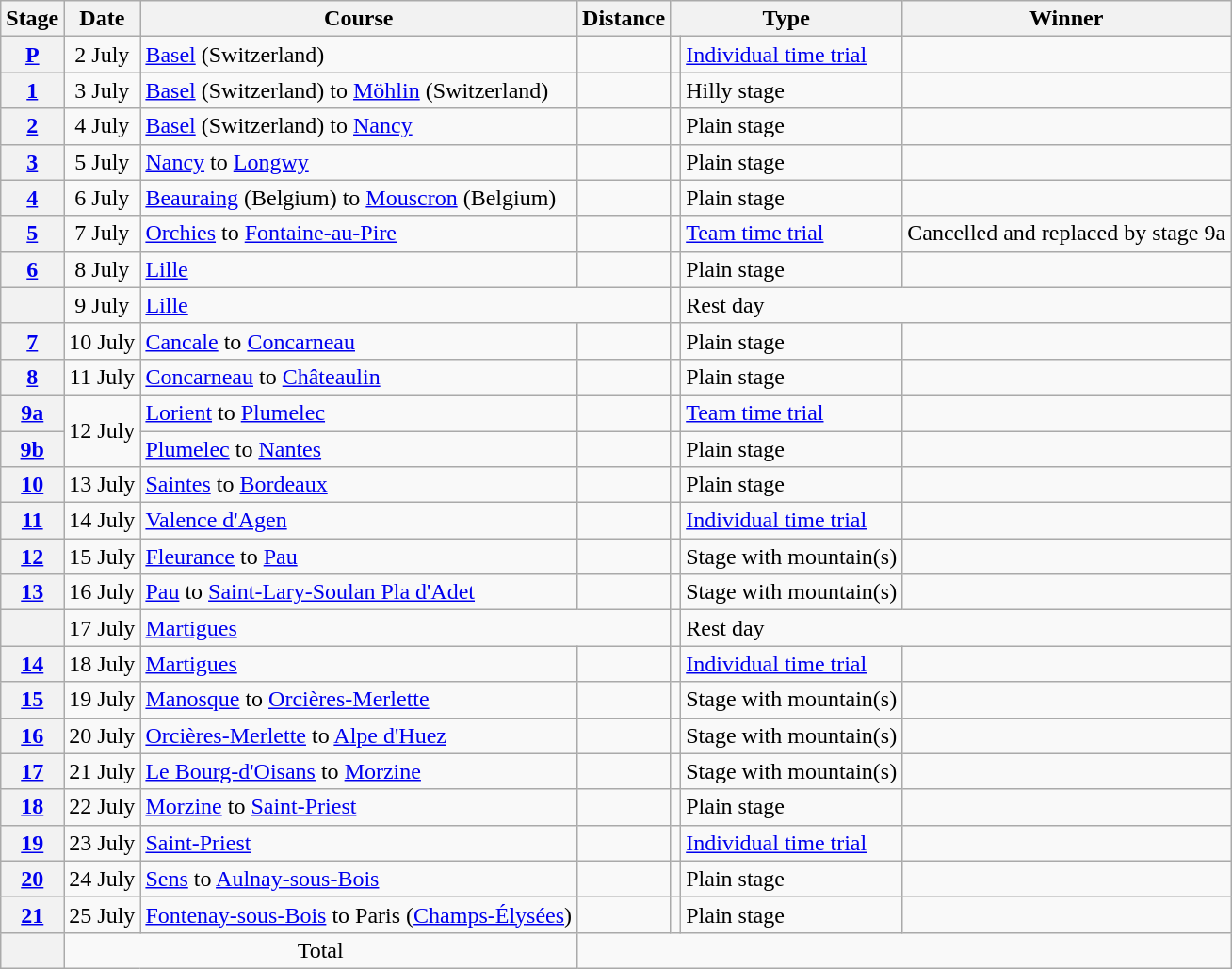<table class="wikitable">
<tr>
<th scope="col">Stage</th>
<th scope="col">Date</th>
<th scope="col">Course</th>
<th scope="col">Distance</th>
<th scope="col" colspan="2">Type</th>
<th scope="col">Winner</th>
</tr>
<tr>
<th scope="row"><a href='#'>P</a></th>
<td style="text-align:center;">2 July</td>
<td><a href='#'>Basel</a> (Switzerland)</td>
<td style="text-align:center;"></td>
<td></td>
<td><a href='#'>Individual time trial</a></td>
<td></td>
</tr>
<tr>
<th scope="row"><a href='#'>1</a></th>
<td style="text-align:center;">3 July</td>
<td><a href='#'>Basel</a> (Switzerland) to <a href='#'>Möhlin</a> (Switzerland)</td>
<td style="text-align:center;"></td>
<td></td>
<td>Hilly stage</td>
<td></td>
</tr>
<tr>
<th scope="row"><a href='#'>2</a></th>
<td style="text-align:center;">4 July</td>
<td><a href='#'>Basel</a> (Switzerland) to <a href='#'>Nancy</a></td>
<td style="text-align:center;"></td>
<td></td>
<td>Plain stage</td>
<td></td>
</tr>
<tr>
<th scope="row"><a href='#'>3</a></th>
<td style="text-align:center;">5 July</td>
<td><a href='#'>Nancy</a> to <a href='#'>Longwy</a></td>
<td style="text-align:center;"></td>
<td></td>
<td>Plain stage</td>
<td></td>
</tr>
<tr>
<th scope="row"><a href='#'>4</a></th>
<td style="text-align:center;">6 July</td>
<td><a href='#'>Beauraing</a> (Belgium) to <a href='#'>Mouscron</a> (Belgium)</td>
<td style="text-align:center;"></td>
<td></td>
<td>Plain stage</td>
<td></td>
</tr>
<tr>
<th scope="row"><a href='#'>5</a></th>
<td style="text-align:center;">7 July</td>
<td><a href='#'>Orchies</a> to <a href='#'>Fontaine-au-Pire</a></td>
<td style="text-align:center;"></td>
<td></td>
<td><a href='#'>Team time trial</a></td>
<td>Cancelled and replaced by stage 9a</td>
</tr>
<tr>
<th scope="row"><a href='#'>6</a></th>
<td style="text-align:center;">8 July</td>
<td><a href='#'>Lille</a></td>
<td style="text-align:center;"></td>
<td></td>
<td>Plain stage</td>
<td></td>
</tr>
<tr>
<th scope="row"></th>
<td style="text-align:center;">9 July</td>
<td colspan="2"><a href='#'>Lille</a></td>
<td></td>
<td colspan="2">Rest day</td>
</tr>
<tr>
<th scope="row"><a href='#'>7</a></th>
<td style="text-align:center;">10 July</td>
<td><a href='#'>Cancale</a> to <a href='#'>Concarneau</a></td>
<td style="text-align:center;"></td>
<td></td>
<td>Plain stage</td>
<td></td>
</tr>
<tr>
<th scope="row"><a href='#'>8</a></th>
<td style="text-align:center;">11 July</td>
<td><a href='#'>Concarneau</a> to <a href='#'>Châteaulin</a></td>
<td style="text-align:center;"></td>
<td></td>
<td>Plain stage</td>
<td></td>
</tr>
<tr>
<th scope="row"><a href='#'>9a</a></th>
<td rowspan=2 style="text-align:center;">12 July</td>
<td><a href='#'>Lorient</a> to <a href='#'>Plumelec</a></td>
<td style="text-align:center;"></td>
<td></td>
<td><a href='#'>Team time trial</a></td>
<td></td>
</tr>
<tr>
<th scope="row"><a href='#'>9b</a></th>
<td><a href='#'>Plumelec</a> to <a href='#'>Nantes</a></td>
<td style="text-align:center;"></td>
<td></td>
<td>Plain stage</td>
<td></td>
</tr>
<tr>
<th scope="row"><a href='#'>10</a></th>
<td style="text-align:center;">13 July</td>
<td><a href='#'>Saintes</a> to <a href='#'>Bordeaux</a></td>
<td style="text-align:center;"></td>
<td></td>
<td>Plain stage</td>
<td></td>
</tr>
<tr>
<th scope="row"><a href='#'>11</a></th>
<td style="text-align:center;">14 July</td>
<td><a href='#'>Valence d'Agen</a></td>
<td style="text-align:center;"></td>
<td></td>
<td><a href='#'>Individual time trial</a></td>
<td></td>
</tr>
<tr>
<th scope="row"><a href='#'>12</a></th>
<td style="text-align:center;">15 July</td>
<td><a href='#'>Fleurance</a> to <a href='#'>Pau</a></td>
<td style="text-align:center;"></td>
<td></td>
<td>Stage with mountain(s)</td>
<td></td>
</tr>
<tr>
<th scope="row"><a href='#'>13</a></th>
<td style="text-align:center;">16 July</td>
<td><a href='#'>Pau</a> to <a href='#'>Saint-Lary-Soulan Pla d'Adet</a></td>
<td style="text-align:center;"></td>
<td></td>
<td>Stage with mountain(s)</td>
<td></td>
</tr>
<tr>
<th scope="row"></th>
<td style="text-align:center;">17 July</td>
<td colspan="2"><a href='#'>Martigues</a></td>
<td></td>
<td colspan="2">Rest day</td>
</tr>
<tr>
<th scope="row"><a href='#'>14</a></th>
<td style="text-align:center;">18 July</td>
<td><a href='#'>Martigues</a></td>
<td style="text-align:center;"></td>
<td></td>
<td><a href='#'>Individual time trial</a></td>
<td></td>
</tr>
<tr>
<th scope="row"><a href='#'>15</a></th>
<td style="text-align:center;">19 July</td>
<td><a href='#'>Manosque</a> to <a href='#'>Orcières-Merlette</a></td>
<td style="text-align:center;"></td>
<td></td>
<td>Stage with mountain(s)</td>
<td></td>
</tr>
<tr>
<th scope="row"><a href='#'>16</a></th>
<td style="text-align:center;">20 July</td>
<td><a href='#'>Orcières-Merlette</a> to <a href='#'>Alpe d'Huez</a></td>
<td style="text-align:center;"></td>
<td></td>
<td>Stage with mountain(s)</td>
<td></td>
</tr>
<tr>
<th scope="row"><a href='#'>17</a></th>
<td style="text-align:center;">21 July</td>
<td><a href='#'>Le Bourg-d'Oisans</a> to <a href='#'>Morzine</a></td>
<td style="text-align:center;"></td>
<td></td>
<td>Stage with mountain(s)</td>
<td></td>
</tr>
<tr>
<th scope="row"><a href='#'>18</a></th>
<td style="text-align:center;">22 July</td>
<td><a href='#'>Morzine</a> to <a href='#'>Saint-Priest</a></td>
<td style="text-align:center;"></td>
<td></td>
<td>Plain stage</td>
<td></td>
</tr>
<tr>
<th scope="row"><a href='#'>19</a></th>
<td style="text-align:center;">23 July</td>
<td><a href='#'>Saint-Priest</a></td>
<td style="text-align:center;"></td>
<td></td>
<td><a href='#'>Individual time trial</a></td>
<td></td>
</tr>
<tr>
<th scope="row"><a href='#'>20</a></th>
<td style="text-align:center;">24 July</td>
<td><a href='#'>Sens</a> to <a href='#'>Aulnay-sous-Bois</a></td>
<td style="text-align:center;"></td>
<td></td>
<td>Plain stage</td>
<td></td>
</tr>
<tr>
<th scope="row"><a href='#'>21</a></th>
<td style="text-align:center;">25 July</td>
<td><a href='#'>Fontenay-sous-Bois</a> to Paris (<a href='#'>Champs-Élysées</a>)</td>
<td style="text-align:center;"></td>
<td></td>
<td>Plain stage</td>
<td></td>
</tr>
<tr>
<th scope="row"></th>
<td colspan="2" style="text-align:center">Total</td>
<td colspan="4" style="text-align:center"></td>
</tr>
</table>
